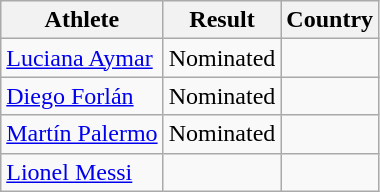<table class="wikitable">
<tr>
<th>Athlete</th>
<th>Result</th>
<th>Country</th>
</tr>
<tr>
<td><a href='#'>Luciana Aymar</a></td>
<td>Nominated</td>
<td></td>
</tr>
<tr>
<td><a href='#'>Diego Forlán</a></td>
<td>Nominated</td>
<td></td>
</tr>
<tr>
<td><a href='#'>Martín Palermo</a></td>
<td>Nominated</td>
<td></td>
</tr>
<tr>
<td><a href='#'>Lionel Messi</a></td>
<td></td>
<td></td>
</tr>
</table>
